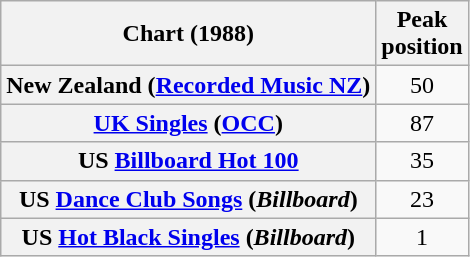<table class="wikitable sortable plainrowheaders" style="text-align:center">
<tr>
<th>Chart (1988)</th>
<th>Peak<br>position</th>
</tr>
<tr>
<th scope="row">New Zealand (<a href='#'>Recorded Music NZ</a>)</th>
<td>50</td>
</tr>
<tr>
<th scope="row"><a href='#'>UK Singles</a> (<a href='#'>OCC</a>)</th>
<td>87</td>
</tr>
<tr>
<th scope="row">US <a href='#'>Billboard Hot 100</a></th>
<td>35</td>
</tr>
<tr>
<th scope="row">US <a href='#'>Dance Club Songs</a> (<em>Billboard</em>)</th>
<td>23</td>
</tr>
<tr>
<th scope="row">US <a href='#'>Hot Black Singles</a> (<em>Billboard</em>)</th>
<td>1</td>
</tr>
</table>
